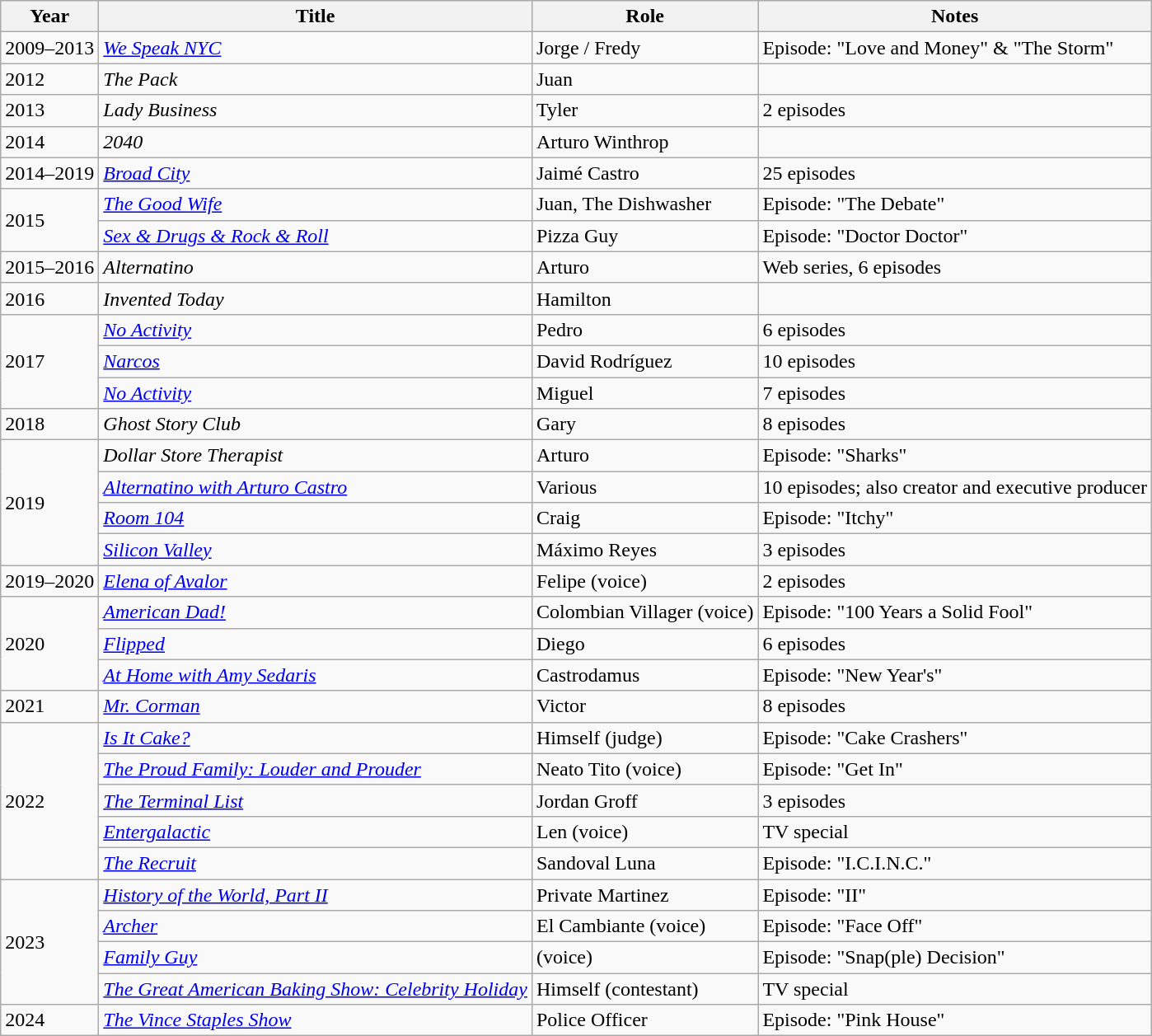<table class="wikitable sortable">
<tr>
<th>Year</th>
<th>Title</th>
<th>Role</th>
<th class="unsortable">Notes</th>
</tr>
<tr>
<td>2009–2013</td>
<td><em><a href='#'>We Speak NYC</a></em></td>
<td>Jorge / Fredy</td>
<td>Episode: "Love and Money" & "The Storm"</td>
</tr>
<tr>
<td>2012</td>
<td><em>The Pack</em></td>
<td>Juan</td>
<td></td>
</tr>
<tr>
<td>2013</td>
<td><em>Lady Business</em></td>
<td>Tyler</td>
<td>2 episodes</td>
</tr>
<tr>
<td>2014</td>
<td><em>2040</em></td>
<td>Arturo Winthrop</td>
<td></td>
</tr>
<tr>
<td>2014–2019</td>
<td><em><a href='#'>Broad City</a></em></td>
<td>Jaimé Castro</td>
<td>25 episodes</td>
</tr>
<tr>
<td rowspan="2">2015</td>
<td><em><a href='#'>The Good Wife</a></em></td>
<td>Juan, The Dishwasher</td>
<td>Episode: "The Debate"</td>
</tr>
<tr>
<td><em><a href='#'>Sex & Drugs & Rock & Roll</a></em></td>
<td>Pizza Guy</td>
<td>Episode: "Doctor Doctor"</td>
</tr>
<tr>
<td>2015–2016</td>
<td><em>Alternatino</em></td>
<td>Arturo</td>
<td>Web series, 6 episodes</td>
</tr>
<tr>
<td>2016</td>
<td><em>Invented Today</em></td>
<td>Hamilton</td>
<td></td>
</tr>
<tr>
<td rowspan="3">2017</td>
<td><em><a href='#'>No Activity</a></em></td>
<td>Pedro</td>
<td>6 episodes</td>
</tr>
<tr>
<td><em><a href='#'>Narcos</a></em></td>
<td>David Rodríguez</td>
<td>10 episodes</td>
</tr>
<tr>
<td><em><a href='#'>No Activity</a></em></td>
<td>Miguel</td>
<td>7 episodes</td>
</tr>
<tr>
<td>2018</td>
<td><em>Ghost Story Club</em></td>
<td>Gary</td>
<td>8 episodes</td>
</tr>
<tr>
<td rowspan="4">2019</td>
<td><em>Dollar Store Therapist</em></td>
<td>Arturo</td>
<td>Episode: "Sharks"</td>
</tr>
<tr>
<td><em><a href='#'>Alternatino with Arturo Castro</a></em></td>
<td>Various</td>
<td>10 episodes; also creator and executive producer</td>
</tr>
<tr>
<td><em><a href='#'>Room 104</a></em></td>
<td>Craig</td>
<td>Episode: "Itchy"</td>
</tr>
<tr>
<td><em><a href='#'>Silicon Valley</a></em></td>
<td>Máximo Reyes</td>
<td>3 episodes</td>
</tr>
<tr>
<td>2019–2020</td>
<td><em><a href='#'>Elena of Avalor</a></em></td>
<td>Felipe (voice)</td>
<td>2 episodes</td>
</tr>
<tr>
<td rowspan="3">2020</td>
<td><em><a href='#'>American Dad!</a></em></td>
<td>Colombian Villager (voice)</td>
<td>Episode: "100 Years a Solid Fool"</td>
</tr>
<tr>
<td><em><a href='#'>Flipped</a></em></td>
<td>Diego</td>
<td>6 episodes</td>
</tr>
<tr>
<td><em><a href='#'>At Home with Amy Sedaris</a></em></td>
<td>Castrodamus</td>
<td>Episode: "New Year's"</td>
</tr>
<tr>
<td>2021</td>
<td><em><a href='#'>Mr. Corman</a></em></td>
<td>Victor</td>
<td>8 episodes</td>
</tr>
<tr>
<td rowspan="5">2022</td>
<td><em><a href='#'>Is It Cake?</a></em></td>
<td>Himself (judge)</td>
<td>Episode: "Cake Crashers"</td>
</tr>
<tr>
<td><em><a href='#'>The Proud Family: Louder and Prouder</a></em></td>
<td>Neato Tito (voice)</td>
<td>Episode: "Get In"</td>
</tr>
<tr>
<td><em><a href='#'>The Terminal List</a></em></td>
<td>Jordan Groff</td>
<td>3 episodes</td>
</tr>
<tr>
<td><em><a href='#'>Entergalactic</a></em></td>
<td>Len (voice)</td>
<td>TV special</td>
</tr>
<tr>
<td><a href='#'><em>The Recruit</em></a></td>
<td>Sandoval Luna</td>
<td>Episode: "I.C.I.N.C."</td>
</tr>
<tr>
<td rowspan="4">2023</td>
<td><em><a href='#'>History of the World, Part II</a></em></td>
<td>Private Martinez</td>
<td>Episode: "II"</td>
</tr>
<tr>
<td><em><a href='#'>Archer</a></em></td>
<td>El Cambiante (voice)</td>
<td>Episode: "Face Off"</td>
</tr>
<tr>
<td><em><a href='#'>Family Guy</a></em></td>
<td>(voice)</td>
<td>Episode: "Snap(ple) Decision"</td>
</tr>
<tr>
<td><em><a href='#'>The Great American Baking Show: Celebrity Holiday</a></em></td>
<td>Himself (contestant)</td>
<td>TV special</td>
</tr>
<tr>
<td>2024</td>
<td><em><a href='#'>The Vince Staples Show</a></em></td>
<td>Police Officer</td>
<td>Episode: "Pink House"</td>
</tr>
</table>
